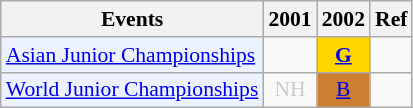<table class="wikitable" style="font-size: 90%; text-align:center">
<tr>
<th>Events</th>
<th>2001</th>
<th>2002</th>
<th>Ref</th>
</tr>
<tr>
<td bgcolor="#ECF2FF"; align="left"><a href='#'>Asian Junior Championships</a></td>
<td></td>
<td bgcolor=gold><a href='#'><strong>G</strong></a></td>
<td></td>
</tr>
<tr>
<td bgcolor="#ECF2FF"; align="left"><a href='#'>World Junior Championships</a></td>
<td style=color:#ccc>NH</td>
<td bgcolor=CD7F32><a href='#'>B</a></td>
<td></td>
</tr>
</table>
